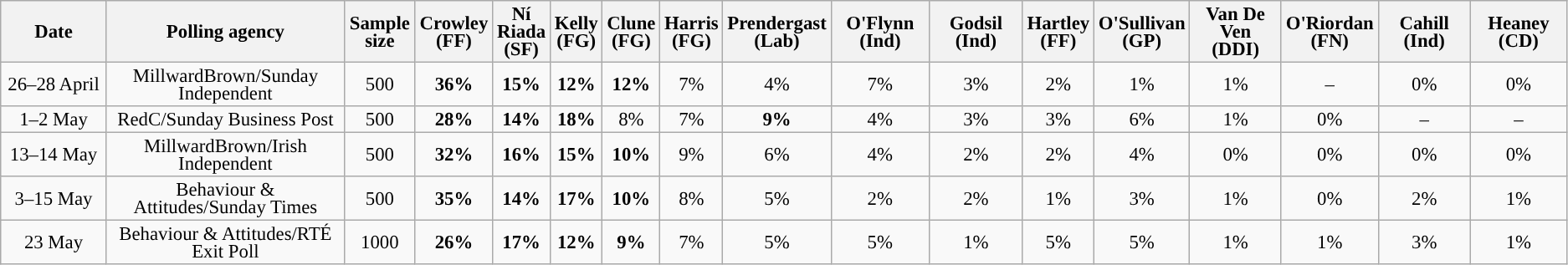<table class="wikitable sortable" style="text-align:center;font-size:95%;line-height:14px">
<tr>
<th ! style="width:100px;">Date</th>
<th ! style="width:200px;">Polling agency</th>
<th ! class="unsortable" style="width:50px;">Sample size</th>
<th ! class="unsortable" style="background:">Crowley (FF)</th>
<th ! class="unsortable" style="background:"><span>Ní Riada (SF)</span></th>
<th ! class="unsortable" style="background:">Kelly (FG)</th>
<th ! class="unsortable" style="background:">Clune (FG)</th>
<th ! class="unsortable" style="background:">Harris (FG)</th>
<th ! class="unsortable" style="background:"><span>Prendergast (Lab)</span></th>
<th ! class="unsortable" style="width:80px;">O'Flynn (Ind)</th>
<th ! class="unsortable" style="width:80px;">Godsil (Ind)</th>
<th ! class="unsortable" style="background:">Hartley (FF)</th>
<th ! class="unsortable" style="background:">O'Sullivan (GP)</th>
<th ! class="unsortable" style="width:80px;">Van De Ven (DDI)</th>
<th ! class="unsortable" style="background:">O'Riordan (FN)</th>
<th ! class="unsortable" style="width:80px;">Cahill (Ind)</th>
<th ! class="unsortable" style="width:80px;">Heaney (CD)</th>
</tr>
<tr>
<td data-sort-value="2014-04-28">26–28 April</td>
<td>MillwardBrown/Sunday Independent</td>
<td>500</td>
<td><strong>36%</strong></td>
<td><strong>15%</strong></td>
<td><strong>12%</strong></td>
<td><strong>12%</strong></td>
<td>7%</td>
<td>4%</td>
<td>7%</td>
<td>3%</td>
<td>2%</td>
<td>1%</td>
<td>1%</td>
<td>–</td>
<td>0%</td>
<td>0%</td>
</tr>
<tr>
<td data-sort-value="2014-04-16">1–2 May</td>
<td>RedC/Sunday Business Post</td>
<td>500</td>
<td><strong>28%</strong></td>
<td><strong>14%</strong></td>
<td><strong>18%</strong></td>
<td>8%</td>
<td>7%</td>
<td><strong>9%</strong></td>
<td>4%</td>
<td>3%</td>
<td>3%</td>
<td>6%</td>
<td>1%</td>
<td>0%</td>
<td>–</td>
<td>–</td>
</tr>
<tr>
<td data-sort-value="2014-05-17">13–14 May</td>
<td>MillwardBrown/Irish Independent</td>
<td>500</td>
<td><strong>32%</strong></td>
<td><strong>16%</strong></td>
<td><strong>15%</strong></td>
<td><strong>10%</strong></td>
<td>9%</td>
<td>6%</td>
<td>4%</td>
<td>2%</td>
<td>2%</td>
<td>4%</td>
<td>0%</td>
<td>0%</td>
<td>0%</td>
<td>0%</td>
</tr>
<tr>
<td data-sort-value="2014-05-17">3–15 May</td>
<td>Behaviour & Attitudes/Sunday Times</td>
<td>500</td>
<td><strong>35%</strong></td>
<td><strong>14%</strong></td>
<td><strong>17%</strong></td>
<td><strong>10%</strong></td>
<td>8%</td>
<td>5%</td>
<td>2%</td>
<td>2%</td>
<td>1%</td>
<td>3%</td>
<td>1%</td>
<td>0%</td>
<td>2%</td>
<td>1%</td>
</tr>
<tr>
<td data-sort-value="2014-05-17">23 May</td>
<td>Behaviour & Attitudes/RTÉ Exit Poll</td>
<td>1000</td>
<td><strong>26%</strong></td>
<td><strong>17%</strong></td>
<td><strong>12%</strong></td>
<td><strong>9%</strong></td>
<td>7%</td>
<td>5%</td>
<td>5%</td>
<td>1%</td>
<td>5%</td>
<td>5%</td>
<td>1%</td>
<td>1%</td>
<td>3%</td>
<td>1%</td>
</tr>
</table>
